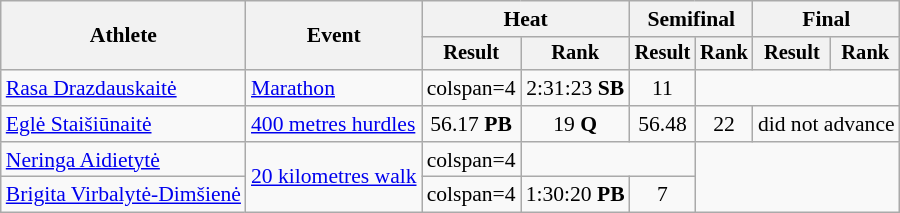<table class="wikitable" style="font-size:90%">
<tr>
<th rowspan="2">Athlete</th>
<th rowspan="2">Event</th>
<th colspan="2">Heat</th>
<th colspan="2">Semifinal</th>
<th colspan="2">Final</th>
</tr>
<tr style="font-size:95%">
<th>Result</th>
<th>Rank</th>
<th>Result</th>
<th>Rank</th>
<th>Result</th>
<th>Rank</th>
</tr>
<tr style=text-align:center>
<td style=text-align:left><a href='#'>Rasa Drazdauskaitė</a></td>
<td style=text-align:left><a href='#'>Marathon</a></td>
<td>colspan=4 </td>
<td>2:31:23 <strong>SB</strong></td>
<td>11</td>
</tr>
<tr style=text-align:center>
<td style=text-align:left><a href='#'>Eglė Staišiūnaitė</a></td>
<td style=text-align:left><a href='#'>400 metres hurdles</a></td>
<td>56.17 <strong>PB</strong></td>
<td>19 <strong>Q</strong></td>
<td>56.48</td>
<td>22</td>
<td colspan="2">did not advance</td>
</tr>
<tr style=text-align:center>
<td style=text-align:left><a href='#'>Neringa Aidietytė</a></td>
<td style=text-align:left rowspan=2><a href='#'>20 kilometres walk</a></td>
<td>colspan=4 </td>
<td colspan=2></td>
</tr>
<tr style=text-align:center>
<td style=text-align:left><a href='#'>Brigita Virbalytė-Dimšienė</a></td>
<td>colspan=4 </td>
<td>1:30:20 <strong>PB</strong></td>
<td>7</td>
</tr>
</table>
